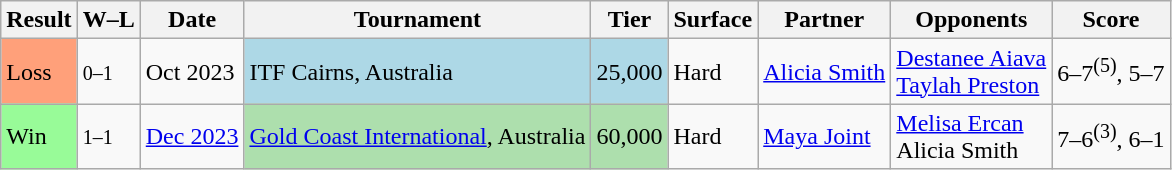<table class="sortable wikitable">
<tr>
<th>Result</th>
<th class=unsortable>W–L</th>
<th>Date</th>
<th>Tournament</th>
<th>Tier</th>
<th>Surface</th>
<th>Partner</th>
<th>Opponents</th>
<th class=unsortable>Score</th>
</tr>
<tr>
<td style="background:#ffa07a;">Loss</td>
<td><small>0–1</small></td>
<td>Oct 2023</td>
<td style="background:lightblue;">ITF Cairns, Australia</td>
<td style="background:lightblue;">25,000</td>
<td>Hard</td>
<td> <a href='#'>Alicia Smith</a></td>
<td> <a href='#'>Destanee Aiava</a> <br>  <a href='#'>Taylah Preston</a></td>
<td>6–7<sup>(5)</sup>, 5–7</td>
</tr>
<tr>
<td style=background:#98FB98;>Win</td>
<td><small>1–1</small></td>
<td><a href='#'>Dec 2023</a></td>
<td style=background:#addfad><a href='#'>Gold Coast International</a>, Australia</td>
<td style=background:#addfad>60,000</td>
<td>Hard</td>
<td> <a href='#'>Maya Joint</a></td>
<td> <a href='#'>Melisa Ercan</a> <br>  Alicia Smith</td>
<td>7–6<sup>(3)</sup>, 6–1</td>
</tr>
</table>
